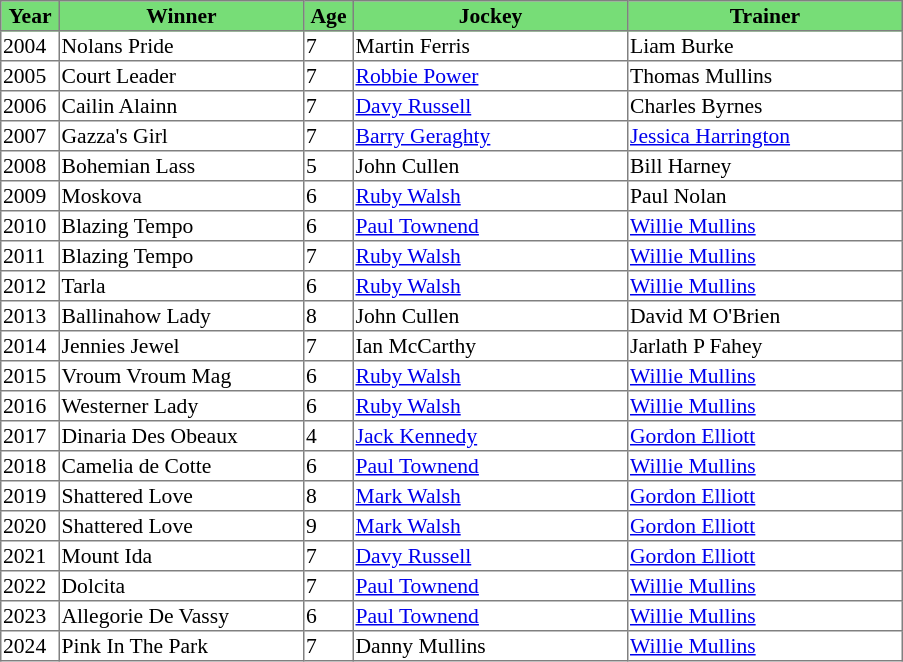<table class = "sortable" | border="1" style="border-collapse: collapse; font-size:90%">
<tr bgcolor="#77dd77" align="center">
<th style="width:36px"><strong>Year</strong></th>
<th style="width:160px"><strong>Winner</strong></th>
<th style="width:30px"><strong>Age</strong></th>
<th style="width:180px"><strong>Jockey</strong></th>
<th style="width:180px"><strong>Trainer</strong></th>
</tr>
<tr>
<td>2004</td>
<td>Nolans Pride</td>
<td>7</td>
<td>Martin Ferris</td>
<td>Liam Burke</td>
</tr>
<tr>
<td>2005</td>
<td>Court Leader</td>
<td>7</td>
<td><a href='#'>Robbie Power</a></td>
<td>Thomas Mullins</td>
</tr>
<tr>
<td>2006</td>
<td>Cailin Alainn</td>
<td>7</td>
<td><a href='#'>Davy Russell</a></td>
<td>Charles Byrnes</td>
</tr>
<tr>
<td>2007</td>
<td>Gazza's Girl</td>
<td>7</td>
<td><a href='#'>Barry Geraghty</a></td>
<td><a href='#'>Jessica Harrington</a></td>
</tr>
<tr>
<td>2008</td>
<td>Bohemian Lass</td>
<td>5</td>
<td>John Cullen</td>
<td>Bill Harney</td>
</tr>
<tr>
<td>2009</td>
<td>Moskova</td>
<td>6</td>
<td><a href='#'>Ruby Walsh</a></td>
<td>Paul Nolan</td>
</tr>
<tr>
<td>2010</td>
<td>Blazing Tempo</td>
<td>6</td>
<td><a href='#'>Paul Townend</a></td>
<td><a href='#'>Willie Mullins</a></td>
</tr>
<tr>
<td>2011</td>
<td>Blazing Tempo</td>
<td>7</td>
<td><a href='#'>Ruby Walsh</a></td>
<td><a href='#'>Willie Mullins</a></td>
</tr>
<tr>
<td>2012</td>
<td>Tarla</td>
<td>6</td>
<td><a href='#'>Ruby Walsh</a></td>
<td><a href='#'>Willie Mullins</a></td>
</tr>
<tr>
<td>2013</td>
<td>Ballinahow Lady</td>
<td>8</td>
<td>John Cullen</td>
<td>David M O'Brien</td>
</tr>
<tr>
<td>2014</td>
<td>Jennies Jewel</td>
<td>7</td>
<td>Ian McCarthy</td>
<td>Jarlath P Fahey</td>
</tr>
<tr>
<td>2015</td>
<td>Vroum Vroum Mag</td>
<td>6</td>
<td><a href='#'>Ruby Walsh</a></td>
<td><a href='#'>Willie Mullins</a></td>
</tr>
<tr>
<td>2016</td>
<td>Westerner Lady</td>
<td>6</td>
<td><a href='#'>Ruby Walsh</a></td>
<td><a href='#'>Willie Mullins</a></td>
</tr>
<tr>
<td>2017</td>
<td>Dinaria Des Obeaux</td>
<td>4</td>
<td><a href='#'>Jack Kennedy</a></td>
<td><a href='#'>Gordon Elliott</a></td>
</tr>
<tr>
<td>2018</td>
<td>Camelia de Cotte</td>
<td>6</td>
<td><a href='#'>Paul Townend</a></td>
<td><a href='#'>Willie Mullins</a></td>
</tr>
<tr>
<td>2019</td>
<td>Shattered Love</td>
<td>8</td>
<td><a href='#'>Mark Walsh</a></td>
<td><a href='#'>Gordon Elliott</a></td>
</tr>
<tr>
<td>2020</td>
<td>Shattered Love</td>
<td>9</td>
<td><a href='#'>Mark Walsh</a></td>
<td><a href='#'>Gordon Elliott</a></td>
</tr>
<tr>
<td>2021</td>
<td>Mount Ida</td>
<td>7</td>
<td><a href='#'>Davy Russell</a></td>
<td><a href='#'>Gordon Elliott</a></td>
</tr>
<tr>
<td>2022</td>
<td>Dolcita</td>
<td>7</td>
<td><a href='#'>Paul Townend</a></td>
<td><a href='#'>Willie Mullins</a></td>
</tr>
<tr>
<td>2023</td>
<td>Allegorie De Vassy</td>
<td>6</td>
<td><a href='#'>Paul Townend</a></td>
<td><a href='#'>Willie Mullins</a></td>
</tr>
<tr>
<td>2024</td>
<td>Pink In The Park</td>
<td>7</td>
<td>Danny Mullins</td>
<td><a href='#'>Willie Mullins</a></td>
</tr>
</table>
